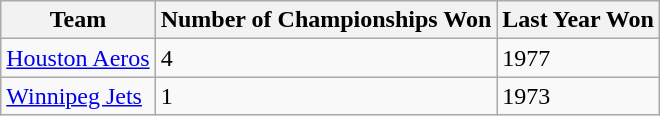<table class="wikitable">
<tr>
<th>Team</th>
<th>Number of Championships Won</th>
<th>Last Year Won</th>
</tr>
<tr>
<td><a href='#'>Houston Aeros</a></td>
<td>4</td>
<td>1977</td>
</tr>
<tr>
<td><a href='#'>Winnipeg Jets</a></td>
<td>1</td>
<td>1973</td>
</tr>
</table>
